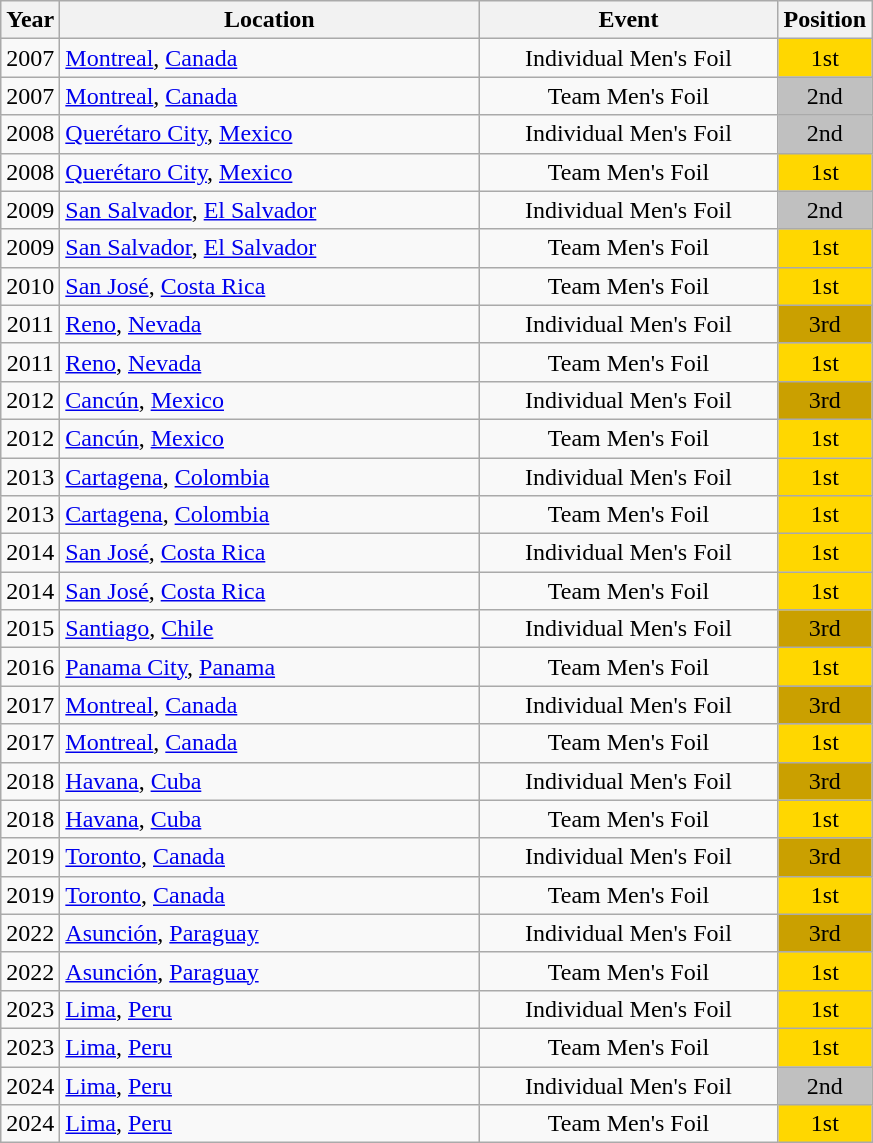<table class="wikitable" style="text-align:center;">
<tr>
<th>Year</th>
<th style="width:17em">Location</th>
<th style="width:12em">Event</th>
<th>Position</th>
</tr>
<tr>
<td>2007</td>
<td rowspan="1" align="left"> <a href='#'>Montreal</a>, <a href='#'>Canada</a></td>
<td>Individual Men's Foil</td>
<td bgcolor="gold">1st</td>
</tr>
<tr>
<td>2007</td>
<td rowspan="1" align="left"> <a href='#'>Montreal</a>, <a href='#'>Canada</a></td>
<td>Team Men's Foil</td>
<td bgcolor="silver">2nd</td>
</tr>
<tr>
<td>2008</td>
<td rowspan="1" align="left"> <a href='#'>Querétaro City</a>, <a href='#'>Mexico</a></td>
<td>Individual Men's Foil</td>
<td bgcolor="silver">2nd</td>
</tr>
<tr>
<td>2008</td>
<td rowspan="1" align="left"> <a href='#'>Querétaro City</a>, <a href='#'>Mexico</a></td>
<td>Team Men's Foil</td>
<td bgcolor="gold">1st</td>
</tr>
<tr>
<td>2009</td>
<td rowspan="1" align="left"> <a href='#'>San Salvador</a>, <a href='#'>El Salvador</a></td>
<td>Individual Men's Foil</td>
<td bgcolor="silver">2nd</td>
</tr>
<tr>
<td>2009</td>
<td rowspan="1" align="left"> <a href='#'>San Salvador</a>, <a href='#'>El Salvador</a></td>
<td>Team Men's Foil</td>
<td bgcolor="gold">1st</td>
</tr>
<tr>
<td>2010</td>
<td rowspan="1" align="left"> <a href='#'>San José</a>, <a href='#'>Costa Rica</a></td>
<td>Team Men's Foil</td>
<td bgcolor="gold">1st</td>
</tr>
<tr>
<td>2011</td>
<td rowspan="1" align="left"> <a href='#'>Reno</a>, <a href='#'>Nevada</a></td>
<td>Individual Men's Foil</td>
<td bgcolor="caramel">3rd</td>
</tr>
<tr>
<td>2011</td>
<td rowspan="1" align="left"> <a href='#'>Reno</a>, <a href='#'>Nevada</a></td>
<td>Team Men's Foil</td>
<td bgcolor="gold">1st</td>
</tr>
<tr>
<td>2012</td>
<td rowspan="1" align="left"> <a href='#'>Cancún</a>, <a href='#'>Mexico</a></td>
<td>Individual Men's Foil</td>
<td bgcolor="caramel">3rd</td>
</tr>
<tr>
<td>2012</td>
<td rowspan="1" align="left"> <a href='#'>Cancún</a>, <a href='#'>Mexico</a></td>
<td>Team Men's Foil</td>
<td bgcolor="gold">1st</td>
</tr>
<tr>
<td>2013</td>
<td rowspan="1" align="left"> <a href='#'>Cartagena</a>, <a href='#'>Colombia</a></td>
<td>Individual Men's Foil</td>
<td bgcolor="gold">1st</td>
</tr>
<tr>
<td>2013</td>
<td rowspan="1" align="left"> <a href='#'>Cartagena</a>, <a href='#'>Colombia</a></td>
<td>Team Men's Foil</td>
<td bgcolor="gold">1st</td>
</tr>
<tr>
<td>2014</td>
<td rowspan="1" align="left"> <a href='#'>San José</a>, <a href='#'>Costa Rica</a></td>
<td>Individual Men's Foil</td>
<td bgcolor="gold">1st</td>
</tr>
<tr>
<td>2014</td>
<td rowspan="1" align="left"> <a href='#'>San José</a>, <a href='#'>Costa Rica</a></td>
<td>Team Men's Foil</td>
<td bgcolor="gold">1st</td>
</tr>
<tr>
<td>2015</td>
<td rowspan="1" align="left"> <a href='#'>Santiago</a>, <a href='#'>Chile</a></td>
<td>Individual Men's Foil</td>
<td bgcolor="caramel">3rd</td>
</tr>
<tr>
<td>2016</td>
<td rowspan="1" align="left"> <a href='#'>Panama City</a>, <a href='#'>Panama</a></td>
<td>Team Men's Foil</td>
<td bgcolor="gold">1st</td>
</tr>
<tr>
<td>2017</td>
<td rowspan="1" align="left"> <a href='#'>Montreal</a>, <a href='#'>Canada</a></td>
<td>Individual Men's Foil</td>
<td bgcolor="caramel">3rd</td>
</tr>
<tr>
<td>2017</td>
<td rowspan="1" align="left"> <a href='#'>Montreal</a>, <a href='#'>Canada</a></td>
<td>Team Men's Foil</td>
<td bgcolor="gold">1st</td>
</tr>
<tr>
<td>2018</td>
<td rowspan="1" align="left"> <a href='#'>Havana</a>, <a href='#'>Cuba</a></td>
<td>Individual Men's Foil</td>
<td bgcolor="caramel">3rd</td>
</tr>
<tr>
<td>2018</td>
<td rowspan="1" align="left"> <a href='#'>Havana</a>, <a href='#'>Cuba</a></td>
<td>Team Men's Foil</td>
<td bgcolor="gold">1st</td>
</tr>
<tr>
<td>2019</td>
<td rowspan="1" align="left"> <a href='#'>Toronto</a>, <a href='#'>Canada</a></td>
<td>Individual Men's Foil</td>
<td bgcolor="caramel">3rd</td>
</tr>
<tr>
<td>2019</td>
<td rowspan="1" align="left"> <a href='#'>Toronto</a>, <a href='#'>Canada</a></td>
<td>Team Men's Foil</td>
<td bgcolor="gold">1st</td>
</tr>
<tr>
<td>2022</td>
<td rowspan="1" align="left"> <a href='#'>Asunción</a>, <a href='#'>Paraguay</a></td>
<td>Individual Men's Foil</td>
<td bgcolor="caramel">3rd</td>
</tr>
<tr>
<td>2022</td>
<td rowspan="1" align="left"> <a href='#'>Asunción</a>, <a href='#'>Paraguay</a></td>
<td>Team Men's Foil</td>
<td bgcolor="gold">1st</td>
</tr>
<tr>
<td>2023</td>
<td rowspan="1" align="left"> <a href='#'>Lima</a>, <a href='#'>Peru</a></td>
<td>Individual Men's Foil</td>
<td bgcolor="gold">1st</td>
</tr>
<tr>
<td>2023</td>
<td rowspan="1" align="left"> <a href='#'>Lima</a>, <a href='#'>Peru</a></td>
<td>Team Men's Foil</td>
<td bgcolor="gold">1st</td>
</tr>
<tr>
<td>2024</td>
<td rowspan="1" align="left"> <a href='#'>Lima</a>, <a href='#'>Peru</a></td>
<td>Individual Men's Foil</td>
<td bgcolor="silver">2nd</td>
</tr>
<tr>
<td>2024</td>
<td rowspan="1" align="left"> <a href='#'>Lima</a>, <a href='#'>Peru</a></td>
<td>Team Men's Foil</td>
<td bgcolor="gold">1st</td>
</tr>
</table>
